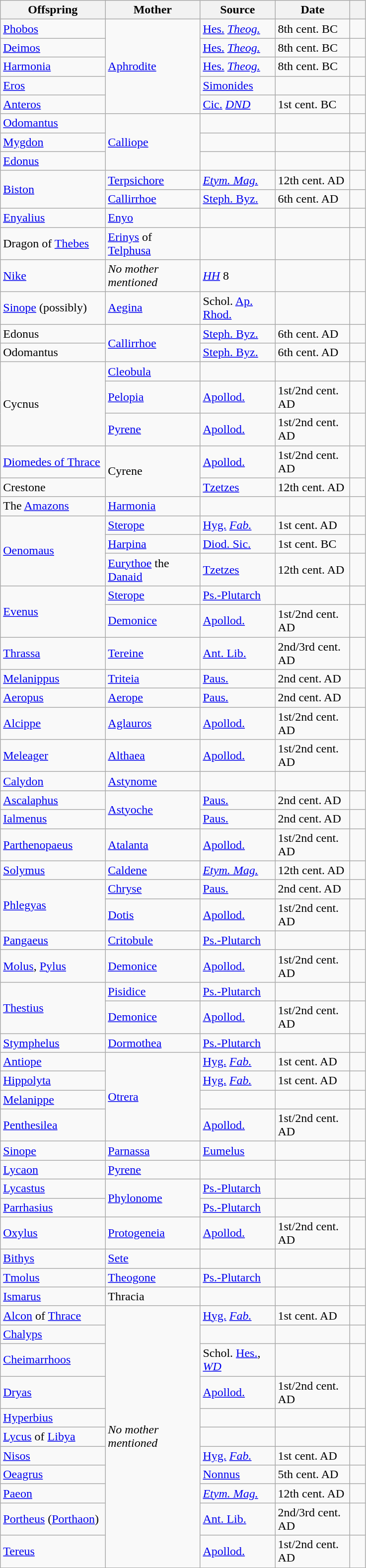<table class="wikitable sortable mw-collapsible mw-collapsed">
<tr>
<th scope="col" style="width: 100pt;">Offspring</th>
<th scope="col" style="width: 90pt;">Mother</th>
<th scope="col" style="width: 70pt;">Source</th>
<th scope="col" style="width: 70pt;">Date</th>
<th class="unsortable" scope="col" style="width: 10pt;"></th>
</tr>
<tr>
<td><a href='#'>Phobos</a></td>
<td rowspan="5"><a href='#'>Aphrodite</a></td>
<td><a href='#'>Hes.</a> <em><a href='#'>Theog.</a></em></td>
<td data-sort-value=1>8th cent. BC</td>
<td></td>
</tr>
<tr>
<td><a href='#'>Deimos</a></td>
<td><a href='#'>Hes.</a> <em><a href='#'>Theog.</a></em></td>
<td data-sort-value=1>8th cent. BC</td>
<td></td>
</tr>
<tr>
<td><a href='#'>Harmonia</a></td>
<td><a href='#'>Hes.</a> <em><a href='#'>Theog.</a></em></td>
<td data-sort-value=1>8th cent. BC</td>
<td></td>
</tr>
<tr>
<td><a href='#'>Eros</a></td>
<td><a href='#'>Simonides</a></td>
<td></td>
<td></td>
</tr>
<tr>
<td><a href='#'>Anteros</a></td>
<td><a href='#'>Cic.</a> <em><a href='#'>DND</a></em></td>
<td data-sort-value=15>1st cent. BC</td>
<td></td>
</tr>
<tr>
<td><a href='#'>Odomantus</a></td>
<td rowspan="3"><a href='#'>Calliope</a></td>
<td></td>
<td></td>
<td></td>
</tr>
<tr>
<td><a href='#'>Mygdon</a></td>
<td></td>
<td></td>
<td></td>
</tr>
<tr>
<td><a href='#'>Edonus</a></td>
<td></td>
<td></td>
<td></td>
</tr>
<tr>
<td rowspan="2"><a href='#'>Biston</a></td>
<td><a href='#'>Terpsichore</a></td>
<td><em><a href='#'>Etym. Mag.</a></em></td>
<td data-sort-value=39>12th cent. AD</td>
<td></td>
</tr>
<tr>
<td><a href='#'>Callirrhoe</a></td>
<td><a href='#'>Steph. Byz.</a></td>
<td data-sort-value=27>6th cent. AD</td>
<td></td>
</tr>
<tr>
<td><a href='#'>Enyalius</a></td>
<td><a href='#'>Enyo</a></td>
<td></td>
<td></td>
<td></td>
</tr>
<tr>
<td>Dragon of <a href='#'>Thebes</a></td>
<td><a href='#'>Erinys</a> of <a href='#'>Telphusa</a></td>
<td></td>
<td></td>
<td></td>
</tr>
<tr>
<td><a href='#'>Nike</a></td>
<td><em>No mother mentioned</em></td>
<td><em><a href='#'>HH</a></em> 8</td>
<td></td>
<td></td>
</tr>
<tr>
<td><a href='#'>Sinope</a> (possibly)</td>
<td><a href='#'>Aegina</a></td>
<td>Schol. <a href='#'>Ap. Rhod.</a></td>
<td></td>
<td></td>
</tr>
<tr>
<td>Edonus</td>
<td rowspan="2"><a href='#'>Callirrhoe</a></td>
<td><a href='#'>Steph. Byz.</a></td>
<td data-sort-value=27>6th cent. AD</td>
<td></td>
</tr>
<tr>
<td>Odomantus</td>
<td><a href='#'>Steph. Byz.</a></td>
<td data-sort-value=27>6th cent. AD</td>
<td></td>
</tr>
<tr>
<td rowspan="3">Cycnus</td>
<td><a href='#'>Cleobula</a></td>
<td></td>
<td></td>
<td></td>
</tr>
<tr>
<td><a href='#'>Pelopia</a></td>
<td><a href='#'>Apollod.</a></td>
<td data-sort-value=18>1st/2nd cent. AD</td>
<td></td>
</tr>
<tr>
<td><a href='#'>Pyrene</a></td>
<td><a href='#'>Apollod.</a></td>
<td data-sort-value=18>1st/2nd cent. AD</td>
<td></td>
</tr>
<tr>
<td><a href='#'>Diomedes of Thrace</a></td>
<td rowspan=2>Cyrene</td>
<td><a href='#'>Apollod.</a></td>
<td data-sort-value=18>1st/2nd cent. AD</td>
<td></td>
</tr>
<tr>
<td>Crestone</td>
<td><a href='#'>Tzetzes</a></td>
<td data-sort-value=39>12th cent. AD</td>
<td></td>
</tr>
<tr>
<td>The <a href='#'>Amazons</a></td>
<td><a href='#'>Harmonia</a></td>
<td></td>
<td></td>
<td></td>
</tr>
<tr>
<td rowspan="3"><a href='#'>Oenomaus</a></td>
<td><a href='#'>Sterope</a></td>
<td><a href='#'>Hyg.</a> <em><a href='#'>Fab.</a></em></td>
<td data-sort-value=17>1st cent. AD</td>
<td></td>
</tr>
<tr>
<td><a href='#'>Harpina</a></td>
<td><a href='#'>Diod. Sic.</a></td>
<td data-sort-value=15>1st cent. BC</td>
<td></td>
</tr>
<tr>
<td><a href='#'>Eurythoe</a> the <a href='#'>Danaid</a></td>
<td><a href='#'>Tzetzes</a></td>
<td data-sort-value=39>12th cent. AD</td>
<td></td>
</tr>
<tr>
<td rowspan="2"><a href='#'>Evenus</a></td>
<td><a href='#'>Sterope</a></td>
<td><a href='#'>Ps.-Plutarch</a></td>
<td></td>
<td></td>
</tr>
<tr>
<td><a href='#'>Demonice</a></td>
<td><a href='#'>Apollod.</a></td>
<td data-sort-value=18>1st/2nd cent. AD</td>
<td></td>
</tr>
<tr>
<td><a href='#'>Thrassa</a></td>
<td><a href='#'>Tereine</a></td>
<td><a href='#'>Ant. Lib.</a></td>
<td data-sort-value=20>2nd/3rd cent. AD</td>
<td></td>
</tr>
<tr>
<td><a href='#'>Melanippus</a></td>
<td><a href='#'>Triteia</a></td>
<td><a href='#'>Paus.</a></td>
<td data-sort-value=19>2nd cent. AD</td>
<td></td>
</tr>
<tr>
<td><a href='#'>Aeropus</a></td>
<td><a href='#'>Aerope</a></td>
<td><a href='#'>Paus.</a></td>
<td data-sort-value=19>2nd cent. AD</td>
<td></td>
</tr>
<tr>
<td><a href='#'>Alcippe</a></td>
<td><a href='#'>Aglauros</a></td>
<td><a href='#'>Apollod.</a></td>
<td data-sort-value=18>1st/2nd cent. AD</td>
<td></td>
</tr>
<tr>
<td><a href='#'>Meleager</a></td>
<td><a href='#'>Althaea</a></td>
<td><a href='#'>Apollod.</a></td>
<td data-sort-value=18>1st/2nd cent. AD</td>
<td></td>
</tr>
<tr>
<td><a href='#'>Calydon</a></td>
<td><a href='#'>Astynome</a></td>
<td></td>
<td></td>
<td></td>
</tr>
<tr>
<td><a href='#'>Ascalaphus</a></td>
<td rowspan=2><a href='#'>Astyoche</a></td>
<td><a href='#'>Paus.</a></td>
<td data-sort-value=19>2nd cent. AD</td>
<td></td>
</tr>
<tr>
<td><a href='#'>Ialmenus</a></td>
<td><a href='#'>Paus.</a></td>
<td data-sort-value=19>2nd cent. AD</td>
<td></td>
</tr>
<tr>
<td><a href='#'>Parthenopaeus</a></td>
<td><a href='#'>Atalanta</a></td>
<td><a href='#'>Apollod.</a></td>
<td data-sort-value=18>1st/2nd cent. AD</td>
<td></td>
</tr>
<tr>
<td><a href='#'>Solymus</a></td>
<td><a href='#'>Caldene</a></td>
<td><em><a href='#'>Etym. Mag.</a></em></td>
<td data-sort-value=39>12th cent. AD</td>
<td></td>
</tr>
<tr>
<td rowspan="2"><a href='#'>Phlegyas</a></td>
<td><a href='#'>Chryse</a></td>
<td><a href='#'>Paus.</a></td>
<td data-sort-value=19>2nd cent. AD</td>
<td></td>
</tr>
<tr>
<td><a href='#'>Dotis</a></td>
<td><a href='#'>Apollod.</a></td>
<td data-sort-value=18>1st/2nd cent. AD</td>
<td></td>
</tr>
<tr>
<td><a href='#'>Pangaeus</a></td>
<td><a href='#'>Critobule</a></td>
<td><a href='#'>Ps.-Plutarch</a></td>
<td></td>
<td></td>
</tr>
<tr>
<td><a href='#'>Molus</a>, <a href='#'>Pylus</a></td>
<td><a href='#'>Demonice</a></td>
<td><a href='#'>Apollod.</a></td>
<td data-sort-value=18>1st/2nd cent. AD</td>
<td></td>
</tr>
<tr>
<td rowspan="2"><a href='#'>Thestius</a></td>
<td><a href='#'>Pisidice</a></td>
<td><a href='#'>Ps.-Plutarch</a></td>
<td></td>
<td></td>
</tr>
<tr>
<td><a href='#'>Demonice</a></td>
<td><a href='#'>Apollod.</a></td>
<td data-sort-value=18>1st/2nd cent. AD</td>
<td></td>
</tr>
<tr>
<td><a href='#'>Stymphelus</a></td>
<td><a href='#'>Dormothea</a></td>
<td><a href='#'>Ps.-Plutarch</a></td>
<td></td>
<td></td>
</tr>
<tr>
<td><a href='#'>Antiope</a></td>
<td rowspan="4"><a href='#'>Otrera</a></td>
<td><a href='#'>Hyg.</a> <em><a href='#'>Fab.</a></em></td>
<td data-sort-value=17>1st cent. AD</td>
<td></td>
</tr>
<tr>
<td><a href='#'>Hippolyta</a></td>
<td><a href='#'>Hyg.</a> <em><a href='#'>Fab.</a></em></td>
<td data-sort-value=17>1st cent. AD</td>
<td></td>
</tr>
<tr>
<td><a href='#'>Melanippe</a></td>
<td></td>
<td></td>
<td></td>
</tr>
<tr>
<td><a href='#'>Penthesilea</a></td>
<td><a href='#'>Apollod.</a></td>
<td data-sort-value=18>1st/2nd cent. AD</td>
<td></td>
</tr>
<tr>
<td><a href='#'>Sinope</a></td>
<td><a href='#'>Parnassa</a></td>
<td><a href='#'>Eumelus</a></td>
<td></td>
<td></td>
</tr>
<tr>
<td><a href='#'>Lycaon</a></td>
<td><a href='#'>Pyrene</a></td>
<td></td>
<td></td>
<td></td>
</tr>
<tr>
<td><a href='#'>Lycastus</a></td>
<td rowspan="2"><a href='#'>Phylonome</a></td>
<td><a href='#'>Ps.-Plutarch</a></td>
<td></td>
<td></td>
</tr>
<tr>
<td><a href='#'>Parrhasius</a></td>
<td><a href='#'>Ps.-Plutarch</a></td>
<td></td>
<td></td>
</tr>
<tr>
<td><a href='#'>Oxylus</a></td>
<td><a href='#'>Protogeneia</a></td>
<td><a href='#'>Apollod.</a></td>
<td data-sort-value=18>1st/2nd cent. AD</td>
<td></td>
</tr>
<tr>
<td><a href='#'>Bithys</a></td>
<td><a href='#'>Sete</a></td>
<td></td>
<td></td>
<td></td>
</tr>
<tr>
<td><a href='#'>Tmolus</a></td>
<td><a href='#'>Theogone</a></td>
<td><a href='#'>Ps.-Plutarch</a></td>
<td></td>
<td></td>
</tr>
<tr>
<td><a href='#'>Ismarus</a></td>
<td>Thracia</td>
<td></td>
<td></td>
<td></td>
</tr>
<tr>
<td><a href='#'>Alcon</a> of <a href='#'>Thrace</a></td>
<td rowspan="11"><em>No mother mentioned</em></td>
<td><a href='#'>Hyg.</a> <em><a href='#'>Fab.</a></em></td>
<td data-sort-value=17>1st cent. AD</td>
<td></td>
</tr>
<tr>
<td><a href='#'>Chalyps</a></td>
<td></td>
<td></td>
<td></td>
</tr>
<tr>
<td><a href='#'>Cheimarrhoos</a></td>
<td>Schol. <a href='#'>Hes.</a>, <em><a href='#'>WD</a></em></td>
<td></td>
<td></td>
</tr>
<tr>
<td><a href='#'>Dryas</a></td>
<td><a href='#'>Apollod.</a></td>
<td data-sort-value=18>1st/2nd cent. AD</td>
<td></td>
</tr>
<tr>
<td><a href='#'>Hyperbius</a></td>
<td></td>
<td></td>
<td></td>
</tr>
<tr>
<td><a href='#'>Lycus</a> of <a href='#'>Libya</a></td>
<td></td>
<td></td>
<td></td>
</tr>
<tr>
<td><a href='#'>Nisos</a></td>
<td><a href='#'>Hyg.</a> <em><a href='#'>Fab.</a></em></td>
<td data-sort-value=17>1st cent. AD</td>
<td></td>
</tr>
<tr>
<td><a href='#'>Oeagrus</a></td>
<td><a href='#'>Nonnus</a></td>
<td data-sort-value=25>5th cent. AD</td>
<td></td>
</tr>
<tr>
<td><a href='#'>Paeon</a></td>
<td><em><a href='#'>Etym. Mag.</a></em></td>
<td data-sort-value=39>12th cent. AD</td>
<td></td>
</tr>
<tr>
<td><a href='#'>Portheus</a> (<a href='#'>Porthaon</a>)</td>
<td><a href='#'>Ant. Lib.</a></td>
<td data-sort-value=20>2nd/3rd cent. AD</td>
<td></td>
</tr>
<tr>
<td><a href='#'>Tereus</a></td>
<td><a href='#'>Apollod.</a></td>
<td data-sort-value=18>1st/2nd cent. AD</td>
<td></td>
</tr>
</table>
